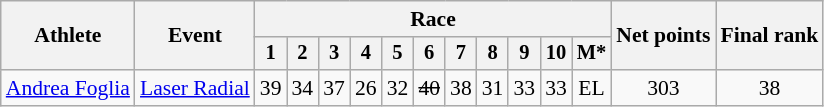<table class="wikitable" style="font-size:90%">
<tr>
<th rowspan="2">Athlete</th>
<th rowspan="2">Event</th>
<th colspan=11>Race</th>
<th rowspan=2>Net points</th>
<th rowspan=2>Final rank</th>
</tr>
<tr style="font-size:95%">
<th>1</th>
<th>2</th>
<th>3</th>
<th>4</th>
<th>5</th>
<th>6</th>
<th>7</th>
<th>8</th>
<th>9</th>
<th>10</th>
<th>M*</th>
</tr>
<tr align=center>
<td align=left><a href='#'>Andrea Foglia</a></td>
<td align=left><a href='#'>Laser Radial</a></td>
<td>39</td>
<td>34</td>
<td>37</td>
<td>26</td>
<td>32</td>
<td><s>40</s></td>
<td>38</td>
<td>31</td>
<td>33</td>
<td>33</td>
<td>EL</td>
<td>303</td>
<td>38</td>
</tr>
</table>
